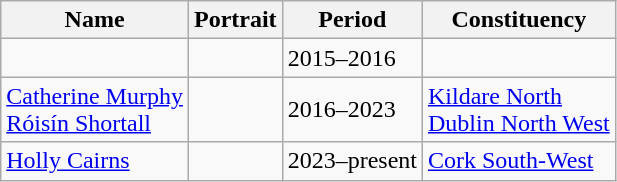<table class="wikitable">
<tr>
<th>Name</th>
<th>Portrait</th>
<th>Period</th>
<th>Constituency</th>
</tr>
<tr>
<td></td>
<td></td>
<td>2015–2016</td>
<td></td>
</tr>
<tr>
<td><a href='#'>Catherine Murphy</a><br><a href='#'>Róisín Shortall</a></td>
<td></td>
<td>2016–2023</td>
<td><a href='#'>Kildare North</a><br><a href='#'>Dublin North West</a></td>
</tr>
<tr>
<td><a href='#'>Holly Cairns</a></td>
<td></td>
<td>2023–present</td>
<td><a href='#'>Cork South-West</a></td>
</tr>
</table>
